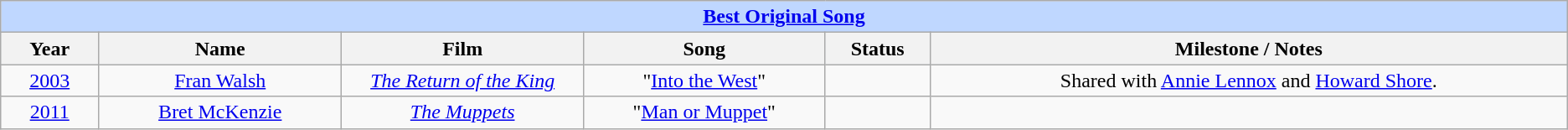<table class="wikitable" style="text-align: center">
<tr ---- bgcolor="#bfd7ff">
<td colspan=6 align=center><strong><a href='#'>Best Original Song</a></strong></td>
</tr>
<tr ---- bgcolor="#ebf5ff">
<th width="075">Year</th>
<th width="200">Name</th>
<th width="200">Film</th>
<th width="200">Song</th>
<th width="080">Status</th>
<th width="550">Milestone / Notes</th>
</tr>
<tr>
<td><a href='#'>2003</a></td>
<td><a href='#'>Fran Walsh</a></td>
<td><em><a href='#'>The Return of the King</a></em></td>
<td>"<a href='#'>Into the West</a>"</td>
<td></td>
<td>Shared with <a href='#'>Annie Lennox</a> and <a href='#'>Howard Shore</a>.</td>
</tr>
<tr>
<td><a href='#'>2011</a></td>
<td><a href='#'>Bret McKenzie</a></td>
<td><em><a href='#'>The Muppets</a></em></td>
<td>"<a href='#'>Man or Muppet</a>"</td>
<td></td>
<td></td>
</tr>
</table>
